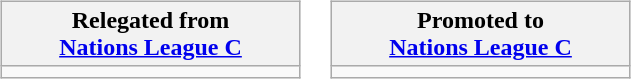<table>
<tr style="vertical-align:top">
<td><br><table class="wikitable" style="width:200px">
<tr>
<th>Relegated from<br><a href='#'>Nations League C</a></th>
</tr>
<tr>
<td></td>
</tr>
</table>
</td>
<td><br><table class="wikitable" style="width:200px">
<tr>
<th>Promoted to<br><a href='#'>Nations League C</a></th>
</tr>
<tr>
<td></td>
</tr>
</table>
</td>
</tr>
</table>
